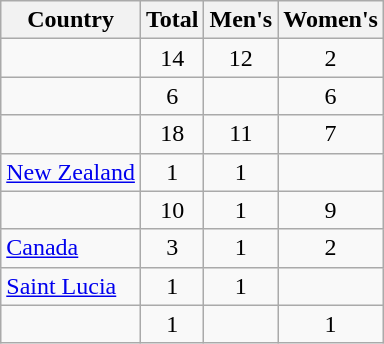<table class="wikitable sortable" style="text-align:center">
<tr>
<th>Country</th>
<th>Total</th>
<th>Men's</th>
<th>Women's</th>
</tr>
<tr>
<td align="left"></td>
<td>14</td>
<td>12</td>
<td>2</td>
</tr>
<tr>
<td align="left"></td>
<td>6</td>
<td></td>
<td>6</td>
</tr>
<tr>
<td align="left"></td>
<td>18</td>
<td>11</td>
<td>7</td>
</tr>
<tr>
<td align="left"> <a href='#'>New Zealand</a></td>
<td>1</td>
<td>1</td>
<td></td>
</tr>
<tr>
<td align="left"></td>
<td>10</td>
<td>1</td>
<td>9</td>
</tr>
<tr>
<td align="left"> <a href='#'>Canada</a></td>
<td>3</td>
<td>1</td>
<td>2</td>
</tr>
<tr>
<td align="left"> <a href='#'>Saint Lucia</a></td>
<td>1</td>
<td>1</td>
<td></td>
</tr>
<tr>
<td align="left"></td>
<td>1</td>
<td></td>
<td>1</td>
</tr>
</table>
